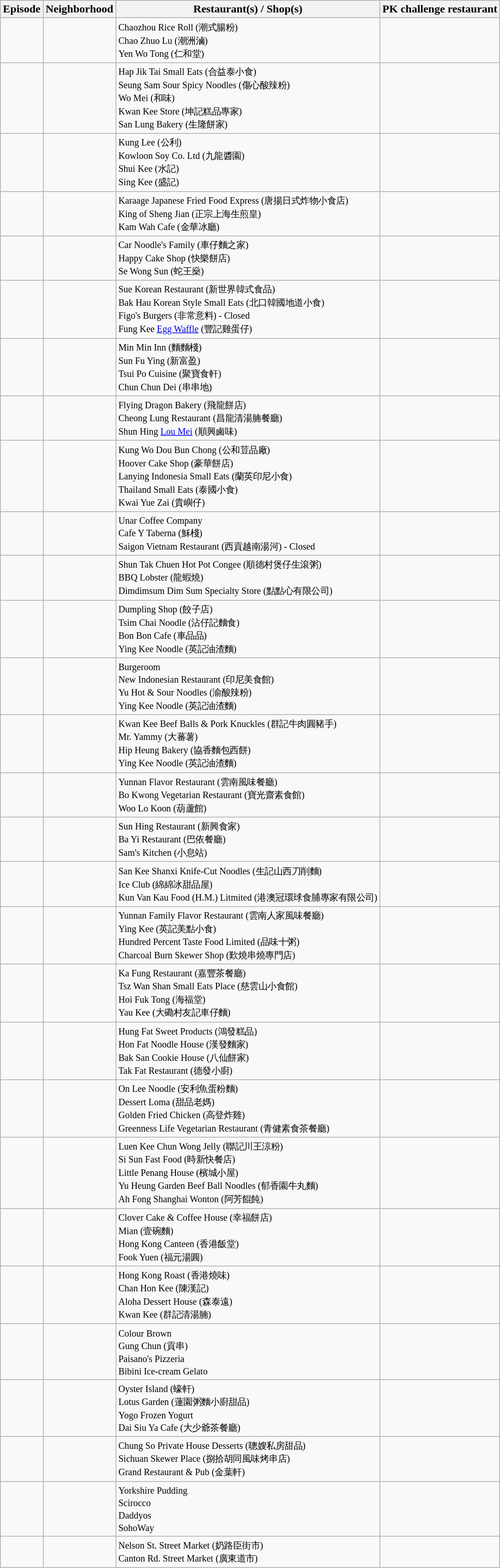<table class="wikitable">
<tr>
<th>Episode</th>
<th>Neighborhood</th>
<th>Restaurant(s) / Shop(s)</th>
<th>PK challenge restaurant</th>
</tr>
<tr>
<td></td>
<td></td>
<td><small>Chaozhou Rice Roll (潮式腸粉)<br>Chao Zhuo Lu (潮洲滷)<br>Yen Wo Tong (仁和堂)</small></td>
<td></td>
</tr>
<tr>
<td></td>
<td></td>
<td><small>Hap Jik Tai Small Eats (合益泰小食)<br>Seung Sam Sour Spicy Noodles (傷心酸辣粉)<br>Wo Mei (和味)<br>Kwan Kee Store (坤記糕品專家)<br>San Lung Bakery (生隆餅家)</small></td>
<td></td>
</tr>
<tr>
<td></td>
<td></td>
<td><small>Kung Lee (公利)<br>Kowloon Soy Co. Ltd (九龍醬園)<br>Shui Kee (水記)<br>Sing Kee (盛記)</small></td>
<td></td>
</tr>
<tr>
<td></td>
<td></td>
<td><small>Karaage Japanese Fried Food Express (唐揚日式炸物小食店)<br>King of Sheng Jian (正宗上海生煎皇)<br>Kam Wah Cafe (金華冰廳)</small></td>
<td></td>
</tr>
<tr>
<td></td>
<td></td>
<td><small>Car Noodle's Family (車仔麵之家)<br>Happy Cake Shop (快樂餅店)<br>Se Wong Sun (蛇王燊)</small></td>
<td></td>
</tr>
<tr>
<td></td>
<td></td>
<td><small>Sue Korean Restaurant (新世界韓式食品)<br>Bak Hau Korean Style Small Eats (北口韓國地道小食)<br>Figo's Burgers (非常意料) - Closed<br>Fung Kee <a href='#'>Egg Waffle</a> (豐記雞蛋仔)</small></td>
<td></td>
</tr>
<tr>
<td></td>
<td></td>
<td><small>Min Min Inn (麵麵棧)<br>Sun Fu Ying (新富盈)<br>Tsui Po Cuisine (聚寶食軒)<br>Chun Chun Dei (串串地)</small></td>
<td></td>
</tr>
<tr>
<td></td>
<td></td>
<td><small>Flying Dragon Bakery (飛龍餅店)<br>Cheong Lung Restaurant (昌龍清湯腩餐廳)<br>Shun Hing <a href='#'>Lou Mei</a> (順興鹵味)</small></td>
<td></td>
</tr>
<tr>
<td></td>
<td></td>
<td><small>Kung Wo Dou Bun Chong (公和荳品廠)<br>Hoover Cake Shop (豪華餅店)<br>Lanying Indonesia Small Eats (蘭英印尼小食)<br>Thailand Small Eats (泰國小食)<br>Kwai Yue Zai (貴嶼仔)</small></td>
<td></td>
</tr>
<tr>
<td></td>
<td></td>
<td><small>Unar Coffee Company<br>Cafe Y Taberna (穌棧)<br>Saigon Vietnam Restaurant (西貢越南湯河) - Closed</small></td>
<td></td>
</tr>
<tr>
<td></td>
<td></td>
<td><small>Shun Tak Chuen Hot Pot Congee (順德村煲仔生滾粥)<br>BBQ Lobster (龍蝦燒)<br>Dimdimsum Dim Sum Specialty Store (點點心有限公司)</small></td>
<td></td>
</tr>
<tr>
<td></td>
<td></td>
<td><small>Dumpling Shop (餃子店)<br>Tsim Chai Noodle (沾仔記麵食)<br>Bon Bon Cafe (車品品)<br>Ying Kee Noodle (英記油渣麵)</small></td>
<td></td>
</tr>
<tr>
<td></td>
<td></td>
<td><small>Burgeroom <br>New Indonesian Restaurant (印尼美食館)<br>Yu Hot & Sour Noodles (渝酸辣粉)<br>Ying Kee Noodle (英記油渣麵)</small></td>
<td></td>
</tr>
<tr>
<td></td>
<td></td>
<td><small>Kwan Kee Beef Balls & Pork Knuckles (群記牛肉圓豬手)<br>Mr. Yammy (大蕃薯)<br>Hip Heung Bakery (協香麵包西餅)<br>Ying Kee Noodle (英記油渣麵)</small></td>
<td></td>
</tr>
<tr>
<td></td>
<td></td>
<td><small>Yunnan Flavor Restaurant (雲南風味餐廳)<br>Bo Kwong Vegetarian Restaurant (寶光齋素食館)<br>Woo Lo Koon (葫蘆館)</small></td>
<td></td>
</tr>
<tr>
<td></td>
<td></td>
<td><small>Sun Hing Restaurant (新興食家)<br>Ba Yi Restaurant (巴依餐廳)<br>Sam's Kitchen (小息站)</small></td>
<td></td>
</tr>
<tr>
<td></td>
<td></td>
<td><small>San Kee Shanxi Knife-Cut Noodles (生記山西刀削麵)<br>Ice Club (綿綿冰甜品屋)<br>Kun Van Kau Food (H.M.) Litmited (港澳冠環球食脯專家有限公司)</small></td>
<td></td>
</tr>
<tr>
<td></td>
<td></td>
<td><small>Yunnan Family Flavor Restaurant (雲南人家風味餐廳)<br>Ying Kee (英記美點小食)<br>Hundred Percent Taste Food Limited (品味十粥)<br> Charcoal Burn Skewer Shop (歎燒串燒專門店)</small></td>
<td></td>
</tr>
<tr>
<td></td>
<td></td>
<td><small>Ka Fung Restaurant (嘉豐茶餐廳)<br>Tsz Wan Shan Small Eats Place (慈雲山小食館)<br>Hoi Fuk Tong (海福堂)<br>Yau Kee (大磡村友記車仔麵)</small></td>
<td></td>
</tr>
<tr>
<td></td>
<td></td>
<td><small>Hung Fat Sweet Products (鴻發糕品)<br>Hon Fat Noodle House (漢發麵家)<br>Bak San Cookie House (八仙餅家)<br>Tak Fat Restaurant (德發小廚)</small></td>
<td></td>
</tr>
<tr>
<td></td>
<td></td>
<td><small>On Lee Noodle (安利魚蛋粉麵)<br>Dessert Loma (甜品老媽)<br>Golden Fried Chicken (高登炸雞)<br>Greenness Life Vegetarian Restaurant (青健素食茶餐廳)</small></td>
<td></td>
</tr>
<tr>
<td></td>
<td></td>
<td><small>Luen Kee Chun Wong Jelly (聯記川王涼粉)<br>Si Sun Fast Food (時新快餐店)<br>Little Penang House (檳城小屋)<br>Yu Heung Garden Beef Ball Noodles (郁香園牛丸麵)<br>Ah Fong Shanghai Wonton (阿芳餛飩)</small></td>
<td></td>
</tr>
<tr>
<td></td>
<td></td>
<td><small>Clover Cake & Coffee House (幸福餅店)<br>Mian (壹碗麵)<br>Hong Kong Canteen (香港飯堂)<br>Fook Yuen (福元湯圓)</small></td>
<td></td>
</tr>
<tr>
<td></td>
<td></td>
<td><small>Hong Kong Roast (香港燒味)<br>Chan Hon Kee (陳漢記) <br>Aloha Dessert House (森泰遠)<br>Kwan Kee (群記清湯腩)</small></td>
<td></td>
</tr>
<tr>
<td></td>
<td></td>
<td><small>Colour Brown<br>Gung Chun (貢串)<br>Paisano's Pizzeria<br>Bibini Ice-cream Gelato</small></td>
<td></td>
</tr>
<tr>
<td></td>
<td></td>
<td><small>Oyster Island (蠔軒)<br>Lotus Garden (蓮園粥麵小廚甜品)<br>Yogo Frozen Yogurt<br>Dai Siu Ya Cafe (大少爺茶餐廳)</small></td>
<td></td>
</tr>
<tr>
<td></td>
<td></td>
<td><small>Chung So Private House Desserts (聰嫂私房甜品)<br>Sichuan Skewer Place (捌拾胡同風味烤串店)<br>Grand Restaurant & Pub (金葉軒)</small></td>
<td></td>
</tr>
<tr>
<td></td>
<td></td>
<td><small>Yorkshire Pudding<br>Scirocco<br>Daddyos<br>SohoWay</small></td>
<td></td>
</tr>
<tr>
<td></td>
<td></td>
<td><small>Nelson St. Street Market (奶路臣街市)<br>Canton Rd. Street Market (廣東道市)</small></td>
<td></td>
</tr>
</table>
